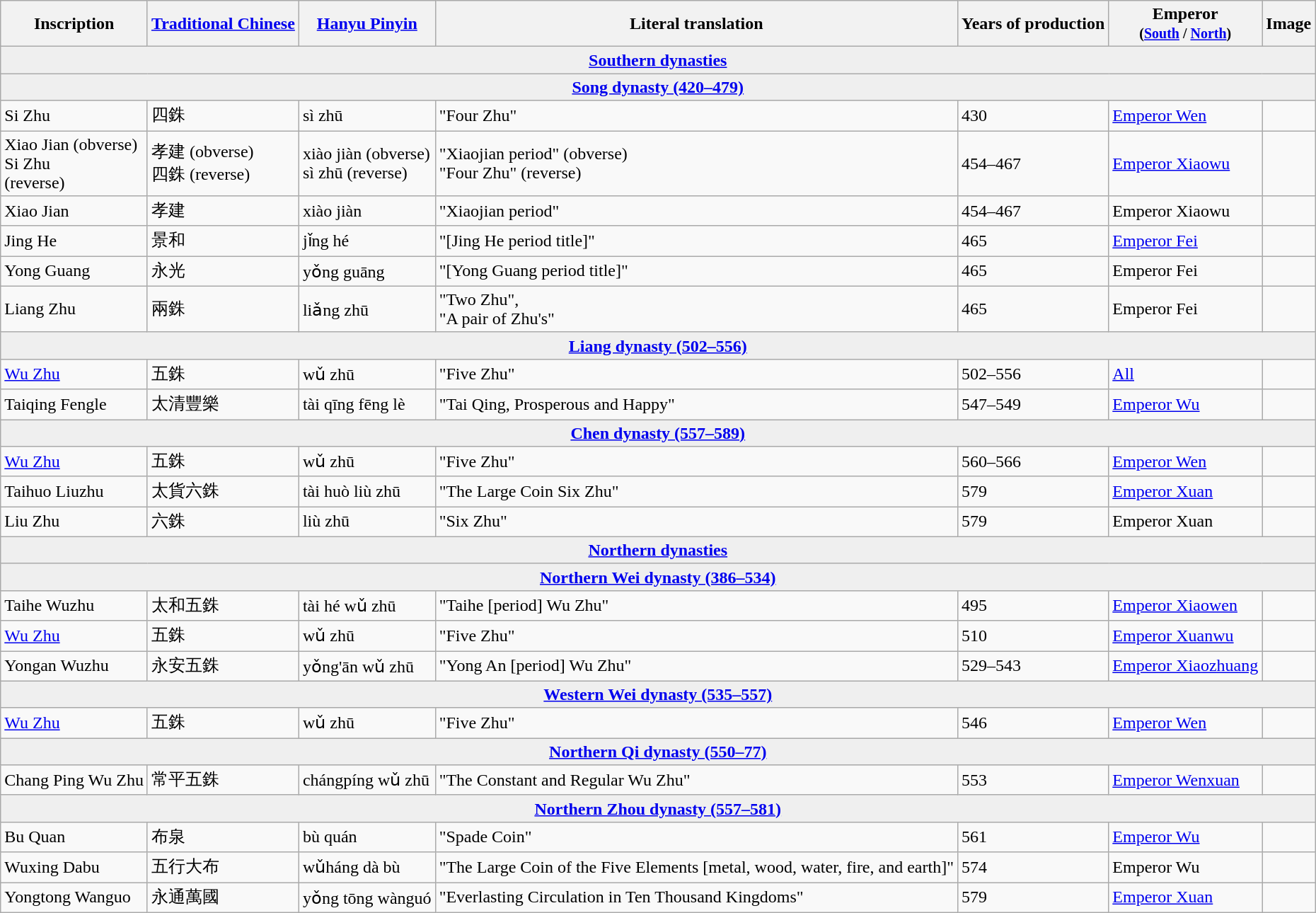<table class="wikitable">
<tr>
<th>Inscription</th>
<th><a href='#'>Traditional Chinese</a></th>
<th><a href='#'>Hanyu Pinyin</a></th>
<th>Literal translation</th>
<th>Years of production</th>
<th>Emperor<br><small>(<a href='#'>South</a> / <a href='#'>North</a>)</small></th>
<th>Image</th>
</tr>
<tr>
<td colspan=7 align="center" style="background:#efefef;"><strong><a href='#'>Southern dynasties</a></strong></td>
</tr>
<tr>
<td colspan=7 align="center" style="background:#efefef;"><strong><a href='#'>Song dynasty (420–479)</a></strong></td>
</tr>
<tr>
<td>Si Zhu</td>
<td>四銖</td>
<td>sì zhū</td>
<td>"Four Zhu"</td>
<td>430</td>
<td><a href='#'>Emperor Wen</a></td>
<td></td>
</tr>
<tr>
<td>Xiao Jian (obverse)<br>Si Zhu<br>(reverse)</td>
<td>孝建 (obverse)<br>四銖 (reverse)</td>
<td>xiào jiàn (obverse)<br>sì zhū (reverse)</td>
<td>"Xiaojian period" (obverse)<br>"Four Zhu" (reverse)</td>
<td>454–467</td>
<td><a href='#'>Emperor Xiaowu</a></td>
<td></td>
</tr>
<tr>
<td>Xiao Jian</td>
<td>孝建</td>
<td>xiào jiàn</td>
<td>"Xiaojian period"</td>
<td>454–467</td>
<td>Emperor Xiaowu</td>
<td></td>
</tr>
<tr>
<td>Jing He</td>
<td>景和</td>
<td>jǐng hé</td>
<td>"[Jing He period title]"</td>
<td>465</td>
<td><a href='#'>Emperor Fei</a></td>
<td></td>
</tr>
<tr>
<td>Yong Guang</td>
<td>永光</td>
<td>yǒng guāng</td>
<td>"[Yong Guang period title]"</td>
<td>465</td>
<td>Emperor Fei</td>
<td></td>
</tr>
<tr>
<td>Liang Zhu</td>
<td>兩銖</td>
<td>liǎng zhū</td>
<td>"Two Zhu",<br>"A pair of Zhu's"</td>
<td>465</td>
<td>Emperor Fei</td>
<td></td>
</tr>
<tr>
<td colspan=7 align="center" style="background:#efefef;"><strong><a href='#'>Liang dynasty (502–556)</a></strong></td>
</tr>
<tr>
<td><a href='#'>Wu Zhu</a></td>
<td>五銖</td>
<td>wǔ zhū</td>
<td>"Five Zhu"</td>
<td>502–556</td>
<td><a href='#'>All</a></td>
<td></td>
</tr>
<tr>
<td>Taiqing Fengle</td>
<td>太清豐樂</td>
<td>tài qīng fēng lè</td>
<td>"Tai Qing, Prosperous and Happy"</td>
<td>547–549</td>
<td><a href='#'>Emperor Wu</a></td>
<td></td>
</tr>
<tr>
<td colspan=7 align="center" style="background:#efefef;"><strong><a href='#'>Chen dynasty (557–589)</a></strong></td>
</tr>
<tr>
<td><a href='#'>Wu Zhu</a></td>
<td>五銖</td>
<td>wǔ zhū</td>
<td>"Five Zhu"</td>
<td>560–566</td>
<td><a href='#'>Emperor Wen</a></td>
<td></td>
</tr>
<tr>
<td>Taihuo Liuzhu</td>
<td>太貨六銖</td>
<td>tài huò liù zhū</td>
<td>"The Large Coin Six Zhu"</td>
<td>579</td>
<td><a href='#'>Emperor Xuan</a></td>
<td></td>
</tr>
<tr>
<td>Liu Zhu</td>
<td>六銖</td>
<td>liù zhū</td>
<td>"Six Zhu"</td>
<td>579</td>
<td>Emperor Xuan</td>
<td></td>
</tr>
<tr>
<td colspan=7 align="center" style="background:#efefef;"><strong><a href='#'>Northern dynasties</a></strong></td>
</tr>
<tr>
<td colspan=7 align="center" style="background:#efefef;"><strong><a href='#'>Northern Wei dynasty (386–534)</a></strong></td>
</tr>
<tr>
<td>Taihe Wuzhu</td>
<td>太和五銖</td>
<td>tài hé wǔ zhū</td>
<td>"Taihe [period] Wu Zhu"</td>
<td>495</td>
<td><a href='#'>Emperor Xiaowen</a></td>
<td></td>
</tr>
<tr>
<td><a href='#'>Wu Zhu</a></td>
<td>五銖</td>
<td>wǔ zhū</td>
<td>"Five Zhu"</td>
<td>510</td>
<td><a href='#'>Emperor Xuanwu</a></td>
<td></td>
</tr>
<tr>
<td>Yongan Wuzhu</td>
<td>永安五銖</td>
<td>yǒng'ān wǔ zhū</td>
<td>"Yong An [period] Wu Zhu"</td>
<td>529–543</td>
<td><a href='#'>Emperor Xiaozhuang</a></td>
<td></td>
</tr>
<tr>
<td colspan=7 align="center" style="background:#efefef;"><strong><a href='#'>Western Wei dynasty (535–557)</a></strong></td>
</tr>
<tr>
<td><a href='#'>Wu Zhu</a></td>
<td>五銖</td>
<td>wǔ zhū</td>
<td>"Five Zhu"</td>
<td>546</td>
<td><a href='#'>Emperor Wen</a></td>
<td></td>
</tr>
<tr>
<td colspan=7 align="center" style="background:#efefef;"><strong><a href='#'>Northern Qi dynasty (550–77)</a></strong></td>
</tr>
<tr>
<td>Chang Ping Wu Zhu</td>
<td>常平五銖</td>
<td>chángpíng wǔ zhū</td>
<td>"The Constant and Regular Wu Zhu"</td>
<td>553</td>
<td><a href='#'>Emperor Wenxuan</a></td>
<td></td>
</tr>
<tr>
<td colspan=7 align="center" style="background:#efefef;"><strong><a href='#'>Northern Zhou dynasty (557–581)</a></strong></td>
</tr>
<tr>
<td>Bu Quan</td>
<td>布泉</td>
<td>bù quán</td>
<td>"Spade Coin"</td>
<td>561</td>
<td><a href='#'>Emperor Wu</a></td>
<td></td>
</tr>
<tr>
<td>Wuxing Dabu</td>
<td>五行大布</td>
<td>wǔháng dà bù</td>
<td>"The Large Coin of the Five Elements [metal, wood, water, fire, and earth]"</td>
<td>574</td>
<td>Emperor Wu</td>
<td></td>
</tr>
<tr>
<td>Yongtong Wanguo</td>
<td>永通萬國</td>
<td>yǒng tōng wànguó</td>
<td>"Everlasting Circulation in Ten Thousand Kingdoms"</td>
<td>579</td>
<td><a href='#'>Emperor Xuan</a></td>
<td></td>
</tr>
</table>
